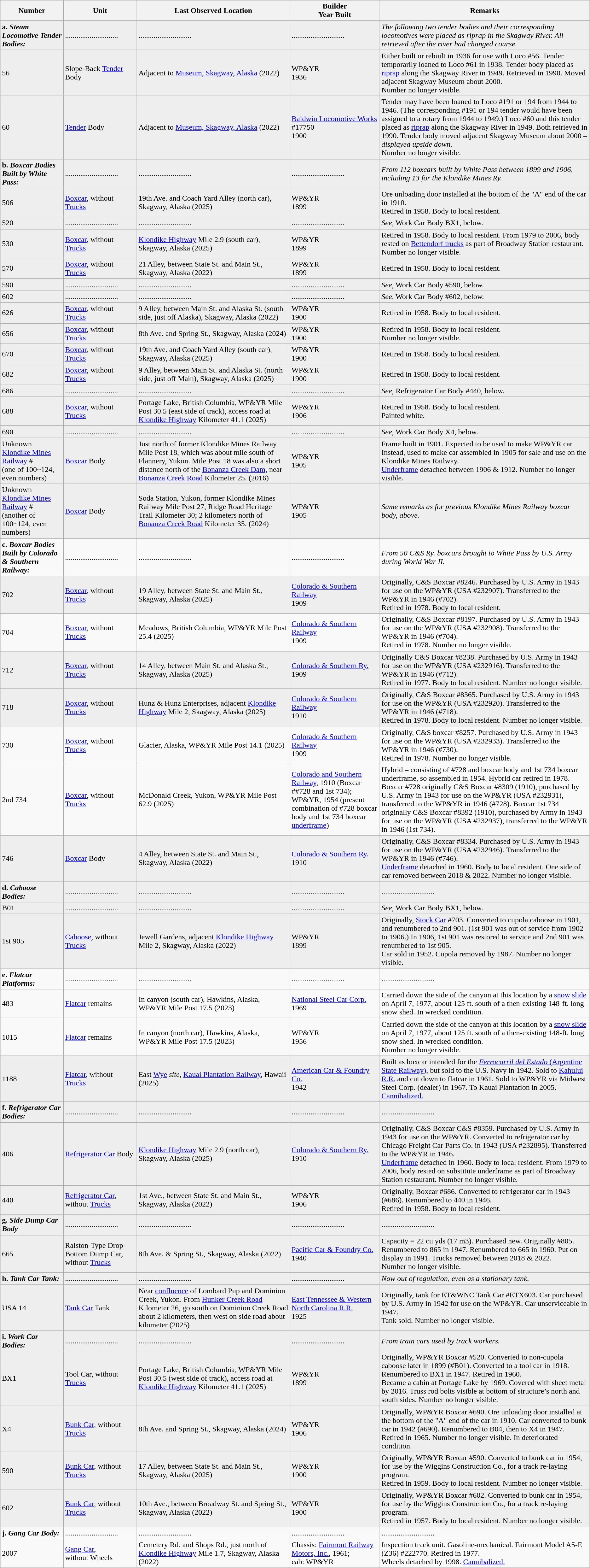<table class="wikitable">
<tr>
<th>Number</th>
<th>Unit</th>
<th>Last Observed Location</th>
<th>Builder<br>Year Built</th>
<th>Remarks</th>
</tr>
<tr bgcolor=#EEEEEE>
<td><strong>a.  <em>Steam Locomotive Tender Bodies:</em> </strong></td>
<td>............................</td>
<td>............................</td>
<td>............................</td>
<td><em>The following two tender bodies and their corresponding locomotives were placed as riprap in the Skagway River. All retrieved after the river had changed course.</em></td>
</tr>
<tr bgcolor=#EEEEEE>
<td>56</td>
<td>Slope-Back <a href='#'>Tender</a> Body</td>
<td>Adjacent to <a href='#'>Museum, Skagway, Alaska</a> (2022)</td>
<td>WP&YR<br>1936</td>
<td>Either built or rebuilt in 1936 for use with Loco #56.  Tender temporarily loaned to Loco #61 in 1938.  Tender body placed as <a href='#'>riprap</a> along the Skagway River in 1949.  Retrieved in 1990.  Moved adjacent Skagway Museum about 2000.<br>Number no longer visible.</td>
</tr>
<tr bgcolor=#EEEEEE>
<td>60</td>
<td><a href='#'>Tender</a> Body</td>
<td>Adjacent to <a href='#'>Museum, Skagway, Alaska</a> (2022)</td>
<td><a href='#'>Baldwin Locomotive Works</a> #17750<br>1900</td>
<td>Tender may have been loaned to Loco #191 or 194 from 1944 to 1946. (The corresponding #191 or 194 tender would have been assigned to a rotary from 1944 to 1949.)  Loco #60 and this tender placed as <a href='#'>riprap</a> along the Skagway River in 1949. Both retrieved in 1990. Tender body moved adjacent Skagway Museum about 2000 – <em>displayed upside down</em>.<br>Number no longer visible.</td>
</tr>
<tr bgcolor=#EEEEEE>
<td><strong>b.  <em>Boxcar Bodies Built by White Pass:</em> </strong></td>
<td>............................</td>
<td>............................</td>
<td>............................</td>
<td><em>From 112 boxcars built by White Pass between 1899 and 1906, including 13 for the Klondike Mines Ry.</em></td>
</tr>
<tr bgcolor=#EEEEEE>
<td>506</td>
<td><a href='#'>Boxcar</a>, without <a href='#'>Trucks</a></td>
<td>19th Ave. and Coach Yard Alley (north car), Skagway, Alaska (2025)</td>
<td>WP&YR<br>1899</td>
<td>Ore unloading door installed at the bottom of the "A" end of the car in 1910.<br>Retired in 1958. Body to local resident.</td>
</tr>
<tr bgcolor=#EEEEEE>
<td>520</td>
<td>............................</td>
<td>............................</td>
<td>............................</td>
<td><em>See</em>, Work Car Body BX1, below.</td>
</tr>
<tr bgcolor=#EEEEEE>
<td>530</td>
<td><a href='#'>Boxcar</a>, without <a href='#'>Trucks</a></td>
<td><a href='#'>Klondike Highway</a> Mile 2.9 (south car), Skagway, Alaska (2025)</td>
<td>WP&YR<br>1899</td>
<td>Retired in 1958.  Body to local resident.  From 1979 to 2006, body rested on <a href='#'>Bettendorf trucks</a> as part of Broadway Station restaurant.<br>Number no longer visible.</td>
</tr>
<tr bgcolor=#EEEEEE>
<td>570</td>
<td><a href='#'>Boxcar</a>, without <a href='#'>Trucks</a></td>
<td>21 Alley, between State St. and Main St., Skagway, Alaska (2022)</td>
<td>WP&YR<br>1899</td>
<td>Retired in 1958.  Body to local resident.</td>
</tr>
<tr bgcolor=#EEEEEE>
<td>590</td>
<td>............................</td>
<td>............................</td>
<td>............................</td>
<td><em>See</em>, Work Car Body #590, below.</td>
</tr>
<tr bgcolor=#EEEEEE>
<td>602</td>
<td>............................</td>
<td>............................</td>
<td>............................</td>
<td><em>See</em>, Work Car Body #602, below.</td>
</tr>
<tr bgcolor=#EEEEEE>
<td>626</td>
<td><a href='#'>Boxcar</a>, without <a href='#'>Trucks</a></td>
<td>9 Alley, between Main St. and Alaska St. (south side, just off Alaska), Skagway, Alaska (2022)</td>
<td>WP&YR<br>1900</td>
<td>Retired in 1958.  Body to local resident.</td>
</tr>
<tr bgcolor=#EEEEEE>
<td>656</td>
<td><a href='#'>Boxcar</a>, without <a href='#'>Trucks</a></td>
<td>8th Ave. and Spring St., Skagway, Alaska (2024)</td>
<td>WP&YR<br>1900</td>
<td>Retired in 1958.  Body to local resident.<br>Number no longer visible.</td>
</tr>
<tr bgcolor=#EEEEEE>
<td>670</td>
<td><a href='#'>Boxcar</a>, without <a href='#'>Trucks</a></td>
<td>19th Ave. and Coach Yard Alley (south car), Skagway, Alaska (2025)</td>
<td>WP&YR<br>1900</td>
<td>Retired in 1958.  Body to local resident.</td>
</tr>
<tr bgcolor=#EEEEEE>
<td>682</td>
<td><a href='#'>Boxcar</a>, without <a href='#'>Trucks</a></td>
<td>9 Alley, between Main St. and Alaska St. (north side, just off Main), Skagway, Alaska (2025)</td>
<td>WP&YR<br>1900</td>
<td>Retired in 1958.  Body to local resident.</td>
</tr>
<tr bgcolor=#EEEEEE>
<td>686</td>
<td>............................</td>
<td>............................</td>
<td>............................</td>
<td><em>See</em>, Refrigerator Car Body #440, below.</td>
</tr>
<tr bgcolor=#EEEEEE>
<td>688</td>
<td><a href='#'>Boxcar</a>, without <a href='#'>Trucks</a></td>
<td>Portage Lake, British Columbia, WP&YR Mile Post 30.5 (east side of track), access road at <a href='#'>Klondike Highway</a> Kilometer 41.1 (2025)</td>
<td>WP&YR<br>1906</td>
<td>Retired in 1958.  Body to local resident.<br>Painted white.</td>
</tr>
<tr bgcolor=#EEEEEE>
<td>690</td>
<td>............................</td>
<td>............................</td>
<td>............................</td>
<td><em>See</em>, Work Car Body X4, below.</td>
</tr>
<tr bgcolor=#EEEEEE>
<td>Unknown <a href='#'>Klondike Mines Railway</a> #<br>(one of 100~124, even numbers)</td>
<td><a href='#'>Boxcar</a> Body</td>
<td>Just north of former Klondike Mines Railway Mile Post 18, which was about  mile south of Flannery, Yukon.  Mile Post 18 was also a short distance north of the <a href='#'>Bonanza Creek Dam</a>, near <a href='#'>Bonanza Creek Road</a> Kilometer 25. (2016)</td>
<td>WP&YR<br>1905</td>
<td>Frame built in 1901. Expected to be used to make WP&YR car. Instead, used to make car assembled in 1905 for sale and use on the Klondike Mines Railway.<br><a href='#'>Underframe</a> detached between 1906 & 1912.  Number no longer visible.</td>
</tr>
<tr bgcolor=#EEEEEE>
<td>Unknown <a href='#'>Klondike Mines Railway</a> #<br>(another of 100~124, even numbers)</td>
<td><a href='#'>Boxcar</a> Body</td>
<td>Soda Station, Yukon, former Klondike Mines Railway Mile Post 27, Ridge Road Heritage Trail Kilometer 30; 2 kilometers north of <a href='#'>Bonanza Creek Road</a> Kilometer 35. (2024)</td>
<td>WP&YR<br>1905</td>
<td><em>Same remarks as for previous Klondike Mines Railway boxcar body, above.</em></td>
</tr>
<tr>
<td><strong>c.  <em>Boxcar Bodies Built by Colorado & Southern Railway:</em> </strong></td>
<td>............................</td>
<td>............................</td>
<td>............................</td>
<td><em>From 50 C&S Ry. boxcars brought to White Pass by U.S. Army during World War II.</em></td>
</tr>
<tr bgcolor=#EEEEEE>
<td>702</td>
<td><a href='#'>Boxcar</a>, without <a href='#'>Trucks</a></td>
<td>19 Alley, between State St. and Main St., Skagway, Alaska (2025)</td>
<td><a href='#'>Colorado & Southern Railway</a><br>1909</td>
<td>Originally, C&S Boxcar #8246. Purchased by U.S. Army in 1943 for use on the WP&YR (USA #232907). Transferred to the WP&YR in 1946 (#702).<br>Retired in 1978. Body to local resident.</td>
</tr>
<tr>
<td>704</td>
<td><a href='#'>Boxcar</a>, without <a href='#'>Trucks</a></td>
<td>Meadows, British Columbia, WP&YR Mile Post 25.4 (2025)</td>
<td><a href='#'>Colorado & Southern Railway</a><br>1909</td>
<td>Originally, C&S Boxcar #8197. Purchased by U.S. Army in 1943 for use on the WP&YR (USA #232908). Transferred to the WP&YR in 1946 (#704).<br>Retired in 1978.  Number no longer visible.</td>
</tr>
<tr bgcolor=#EEEEEE>
<td>712</td>
<td><a href='#'>Boxcar</a>, without <a href='#'>Trucks</a></td>
<td>14 Alley, between Main St. and Alaska St., Skagway, Alaska (2025)</td>
<td><a href='#'>Colorado & Southern Ry.</a><br>1909</td>
<td>Originally C&S Boxcar #8238. Purchased by U.S. Army in 1943 for use on the WP&YR (USA #232916). Transferred to the WP&YR in 1946 (#712).<br>Retired in 1977. Body to local resident.  Number no longer visible.</td>
</tr>
<tr bgcolor=#EEEEEE>
<td>718</td>
<td><a href='#'>Boxcar</a>, without <a href='#'>Trucks</a></td>
<td>Hunz & Hunz Enterprises, adjacent <a href='#'>Klondike Highway</a> Mile 2, Skagway, Alaska (2025)</td>
<td><a href='#'>Colorado & Southern Railway</a><br>1910</td>
<td>Originally, C&S Boxcar #8365. Purchased by U.S. Army in 1943 for use on the WP&YR (USA #232920). Transferred to the WP&YR in 1946 (#718).<br>Retired in 1978. Body to local resident.  Number no longer visible.</td>
</tr>
<tr>
<td>730</td>
<td><a href='#'>Boxcar</a>, without <a href='#'>Trucks</a></td>
<td>Glacier, Alaska, WP&YR Mile Post 14.1 (2025)</td>
<td><a href='#'>Colorado & Southern Railway</a><br>1909</td>
<td>Originally, C&S boxcar #8257. Purchased by U.S. Army in 1943 for use on the WP&YR (USA #232933). Transferred to the WP&YR in 1946 (#730).<br>Retired in 1978.  Number no longer visible.</td>
</tr>
<tr>
<td>2nd 734</td>
<td><a href='#'>Boxcar</a>, without <a href='#'>Trucks</a></td>
<td>McDonald Creek, Yukon, WP&YR Mile Post 62.9 (2025)</td>
<td><a href='#'>Colorado and Southern Railway</a>, 1910 (Boxcar ##728 and 1st 734);<br>WP&YR, 1954 (present combination of #728 boxcar body and 1st 734 boxcar <a href='#'>underframe</a>)</td>
<td>Hybrid – consisting of #728 and boxcar body and 1st 734 boxcar  underframe, so assembled in 1954.  Hybrid car retired in 1978.<br>Boxcar #728 originally C&S Boxcar #8309 (1910), purchased by U.S. Army in 1943 for use on the WP&YR (USA #232931), transferred to the WP&YR in 1946 (#728).  Boxcar 1st 734 originally C&S Boxcar #8392 (1910), purchased by Army in 1943 for use on the WP&YR (USA #232937), transferred to the WP&YR in 1946 (1st 734).</td>
</tr>
<tr bgcolor=#EEEEEE>
<td>746</td>
<td><a href='#'>Boxcar</a> Body</td>
<td>4 Alley, between State St. and Main St., Skagway, Alaska (2022)</td>
<td><a href='#'>Colorado & Southern Ry.</a><br>1910</td>
<td>Originally, C&S Boxcar #8334. Purchased by U.S. Army in 1943 for use on the WP&YR (USA #232946).  Transferred to the WP&YR in 1946 (#746).<br><a href='#'>Underframe</a> detached in 1960. Body to local resident. One side of car removed between 2018 & 2022.  Number no longer visible.</td>
</tr>
<tr bgcolor=#EEEEEE>
<td><strong>d.  <em>Caboose Bodies:</em> </strong></td>
<td>............................</td>
<td>............................</td>
<td>............................</td>
<td>............................</td>
</tr>
<tr bgcolor=#EEEEEE>
<td>B01</td>
<td>............................</td>
<td>............................</td>
<td>............................</td>
<td><em>See</em>, Work Car Body BX1, below.</td>
</tr>
<tr bgcolor=#EEEEEE>
<td>1st 905</td>
<td><a href='#'>Caboose</a>, without <a href='#'>Trucks</a></td>
<td>Jewell Gardens, adjacent <a href='#'>Klondike Highway</a> Mile 2, Skagway, Alaska (2022)</td>
<td>WP&YR<br>1899</td>
<td>Originally, <a href='#'>Stock Car</a> #703. Converted to cupola caboose in 1901, and renumbered to 2nd 901. (1st 901 was out of service from 1902 to 1906.) In 1906, 1st 901 was restored to service and 2nd 901 was renumbered to 1st 905.<br>Car sold in 1952. Cupola removed by 1987.  Number no longer visible.</td>
</tr>
<tr>
<td><strong>e.  <em>Flatcar Platforms:</em> </strong></td>
<td>............................</td>
<td>............................</td>
<td>............................</td>
<td>............................</td>
</tr>
<tr>
<td>483</td>
<td><a href='#'>Flatcar</a> remains</td>
<td>In canyon (south car), Hawkins, Alaska, WP&YR Mile Post 17.5 (2023)</td>
<td><a href='#'>National Steel Car Corp.</a><br>1969</td>
<td>Carried down the side of the canyon at this location by a <a href='#'>snow slide</a> on April 7, 1977, about 125 ft. south of a then-existing 148-ft. long snow shed. In wrecked condition.</td>
</tr>
<tr>
<td>1015</td>
<td><a href='#'>Flatcar</a> remains</td>
<td>In canyon (north car), Hawkins, Alaska, WP&YR Mile Post 17.5 (2023)</td>
<td>WP&YR<br>1956</td>
<td>Carried down the side of the canyon at this location by a <a href='#'>snow slide</a> on April 7, 1977, about 125 ft. south of a then-existing 148-ft. long snow shed.  In wrecked condition.<br>Number no longer visible.</td>
</tr>
<tr bgcolor=#EEEEEE>
<td>1188</td>
<td><a href='#'>Flatcar</a>, without <a href='#'>Trucks</a></td>
<td>East <a href='#'>Wye</a> <em>site</em>, <a href='#'>Kauai Plantation Railway</a>, Hawaii (2025)</td>
<td><a href='#'>American Car & Foundry Co.</a><br>1942</td>
<td>Built as boxcar intended for the <a href='#'><em>Ferrocarril del Estado</em> (Argentine State Railway)</a>, but sold to the U.S. Navy in 1942. Sold to <a href='#'>Kahului R.R.</a> and cut down to flatcar in 1961. Sold to WP&YR via Midwest Steel Corp. (dealer) in 1967. To Kauai Plantation in 2005. <a href='#'>Cannibalized.</a></td>
</tr>
<tr bgcolor=#EEEEEE>
<td><strong>f.  <em>Refrigerator Car Bodies:</em> </strong></td>
<td>............................</td>
<td>............................</td>
<td>............................</td>
<td>............................</td>
</tr>
<tr bgcolor=#EEEEEE>
<td>406</td>
<td><a href='#'>Refrigerator Car</a> Body</td>
<td><a href='#'>Klondike Highway</a> Mile 2.9 (north car), Skagway, Alaska (2025)</td>
<td><a href='#'>Colorado & Southern Ry.</a><br>1910</td>
<td>Originally, C&S Boxcar C&S #8359.  Purchased by U.S. Army in 1943 for use on the WP&YR.  Converted to refrigerator car by Chicago Freight Car Parts Co. in 1943 (USA #232895). Transferred to the WP&YR in 1946.<br><a href='#'>Underframe</a> detached in 1960.  Body to local resident.  From 1979 to 2006, body rested on substitute underframe as part of Broadway Station restaurant.  Number no longer visible.</td>
</tr>
<tr bgcolor=#EEEEEE>
<td>440</td>
<td><a href='#'>Refrigerator Car</a>, without <a href='#'>Trucks</a></td>
<td>1st Ave., between State St. and Main St., Skagway, Alaska (2022)</td>
<td>WP&YR<br>1906</td>
<td>Originally, Boxcar #686.  Converted to refrigerator car in 1943 (#686). Renumbered to 440 in 1946.<br>Retired in 1958.  Body to local resident.</td>
</tr>
<tr bgcolor=#EEEEEE>
<td><strong>g.  <em>Side Dump Car Body</em> </strong></td>
<td>............................</td>
<td>............................</td>
<td>............................</td>
<td>............................</td>
</tr>
<tr bgcolor=#EEEEEE>
<td>665</td>
<td>Ralston-Type Drop-Bottom Dump Car, without <a href='#'>Trucks</a></td>
<td>8th Ave. & Spring St., Skagway, Alaska (2022)</td>
<td><a href='#'>Pacific Car & Foundry Co.</a><br>1940</td>
<td>Capacity = 22 cu yds (17 m3). Purchased new. Originally #805. Renumbered to 865 in 1947. Renumbered to 665 in 1960. Put on display in 1991. Trucks removed between 2018 & 2022.<br>Number no longer visible.</td>
</tr>
<tr bgcolor=#EEEEEE>
<td><strong>h.  <em>Tank Car Tank:</em> </strong></td>
<td>............................</td>
<td>............................</td>
<td>............................</td>
<td><em>Now out of regulation, even as a stationary tank.</em></td>
</tr>
<tr bgcolor=#EEEEEE>
<td>USA 14</td>
<td><a href='#'>Tank Car</a> Tank</td>
<td>Near <a href='#'>confluence</a> of Lombard Pup and Dominion Creek, Yukon. From <a href='#'>Hunker Creek Road</a> Kilometer 26, go south on Dominion Creek Road about 2 kilometers, then west on side road about  kilometer (2025)</td>
<td><a href='#'>East Tennessee & Western North Carolina R.R.</a><br>1925</td>
<td>Originally, tank for ET&WNC Tank Car #ETX603.  Car purchased by U.S. Army in 1942 for use on the WP&YR. Car unserviceable in 1947.<br>Tank sold.  Number no longer visible.</td>
</tr>
<tr bgcolor=#EEEEEE>
<td><strong>i.  <em>Work Car Bodies:</em> </strong></td>
<td>............................</td>
<td>............................</td>
<td>............................</td>
<td><em>From train cars used by track workers.</em></td>
</tr>
<tr bgcolor=#EEEEEE>
<td>BX1</td>
<td>Tool Car, without <a href='#'>Trucks</a></td>
<td>Portage Lake, British Columbia, WP&YR Mile Post 30.5 (west side of track), access road at <a href='#'>Klondike Highway</a> Kilometer 41.1 (2025)</td>
<td>WP&YR<br>1899</td>
<td>Originally, WP&YR Boxcar #520. Converted to non-cupola caboose later in 1899 (#B01).  Converted to a tool car in 1918.  Renumbered to BX1 in 1947.  Retired in 1960.<br>Became a cabin at Portage Lake by 1969.  Covered with sheet metal by 2016.  Truss rod bolts visible at bottom of structure’s north and south sides.  Number no longer visible.</td>
</tr>
<tr bgcolor=#EEEEEE>
<td>X4</td>
<td><a href='#'>Bunk Car</a>, without <a href='#'>Trucks</a></td>
<td>8th Ave. and Spring St., Skagway, Alaska (2024)</td>
<td>WP&YR<br>1906</td>
<td>Originally, WP&YR Boxcar #690. Ore unloading door installed at the bottom of the "A" end of the car in 1910. Car converted to bunk car in 1942 (#690). Renumbered to B04, then to X4 in 1947.<br>Retired in 1965.  Number no longer visible.  In deteriorated condition.</td>
</tr>
<tr bgcolor=#EEEEEE>
<td>590</td>
<td><a href='#'>Bunk Car</a>, without <a href='#'>Trucks</a></td>
<td>17 Alley, between State St. and Main St., Skagway, Alaska (2025)</td>
<td>WP&YR<br>1900</td>
<td>Originally, WP&YR Boxcar #590.  Converted to bunk car in 1954, for use by the Wiggins Construction Co., for a track re-laying program.<br>Retired in 1959.  Body to local resident.  Number no longer visible.</td>
</tr>
<tr bgcolor=#EEEEEE>
<td>602</td>
<td><a href='#'>Bunk Car</a>, without <a href='#'>Trucks</a></td>
<td>10th Ave., between Broadway St. and Spring St., Skagway, Alaska (2022)</td>
<td>WP&YR<br>1900</td>
<td>Originally, WP&YR Boxcar #602.  Converted to bunk car in 1954, for use by the Wiggins Construction Co., for a track re-laying program.<br>Retired in 1957.  Body to local resident.  Number no longer visible.</td>
</tr>
<tr>
<td><strong>j.  <em>Gang Car Body:</em> </strong></td>
<td>............................</td>
<td>............................</td>
<td>............................</td>
<td>............................</td>
</tr>
<tr>
<td>2007</td>
<td><a href='#'>Gang Car</a>,<br>without Wheels</td>
<td>Cemetery Rd. and Shops Rd., just north of <a href='#'>Klondike Highway</a> Mile 1.7, Skagway, Alaska (2022)</td>
<td>Chassis: <a href='#'>Fairmont Railway Motors, Inc.</a>, 1961;<br>cab: WP&YR</td>
<td>Inspection track unit. Gasoline-mechanical. Fairmont Model A5-E (Z36) #222770.  Retired in 1977.<br>Wheels detached by 1998. <a href='#'>Cannibalized.</a></td>
</tr>
</table>
